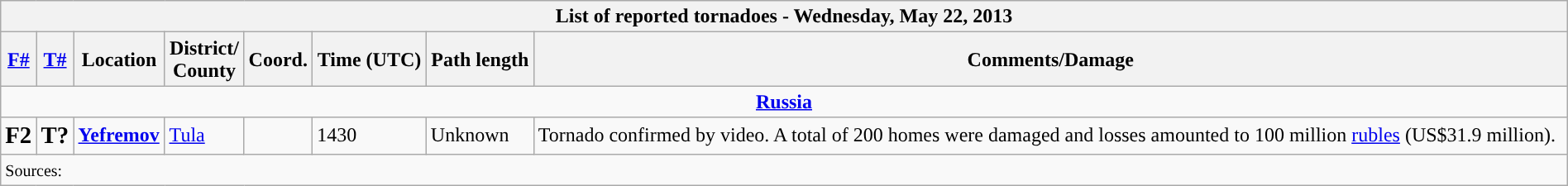<table class="wikitable collapsible" width="100%">
<tr>
<th colspan="8">List of reported tornadoes - Wednesday, May 22, 2013</th>
</tr>
<tr>
<th><a href='#'>F#</a></th>
<th><a href='#'>T#</a></th>
<th>Location</th>
<th>District/<br>County</th>
<th>Coord.</th>
<th>Time (UTC)</th>
<th>Path length</th>
<th>Comments/Damage</th>
</tr>
<tr>
<td colspan="8" align=center><strong><a href='#'>Russia</a></strong></td>
</tr>
<tr>
<td><big><strong>F2</strong></big></td>
<td><big><strong>T?</strong></big></td>
<td><strong><a href='#'>Yefremov</a></strong></td>
<td><a href='#'>Tula</a></td>
<td></td>
<td>1430</td>
<td>Unknown</td>
<td>Tornado confirmed by video. A total of 200 homes were damaged and losses amounted to 100 million <a href='#'>rubles</a> (US$31.9 million).</td>
</tr>
<tr>
<td colspan="8"><small>Sources:  </small></td>
</tr>
</table>
